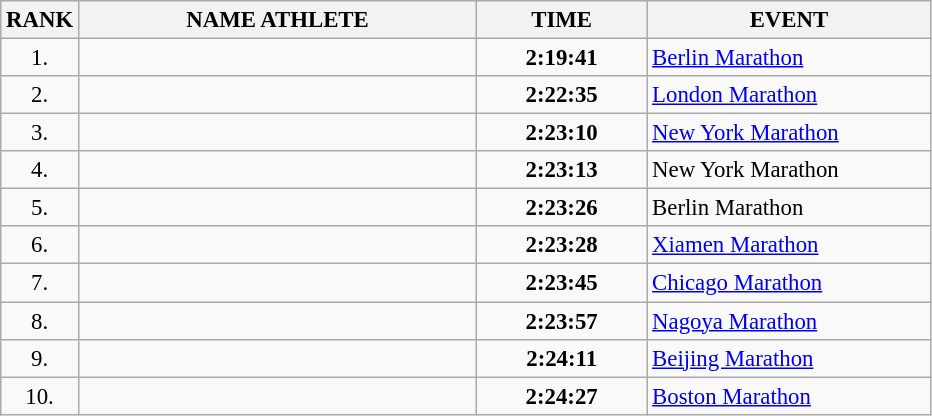<table class="wikitable" style="font-size:95%;">
<tr>
<th>RANK</th>
<th align="left" style="width: 17em">NAME ATHLETE</th>
<th align="left" style="width: 7em">TIME</th>
<th align="left" style="width: 12em">EVENT</th>
</tr>
<tr>
<td align="center">1.</td>
<td></td>
<td align="center"><strong>2:19:41</strong></td>
<td><a href='#'>Berlin Marathon</a></td>
</tr>
<tr>
<td align="center">2.</td>
<td></td>
<td align="center"><strong>2:22:35</strong></td>
<td><a href='#'>London Marathon</a></td>
</tr>
<tr>
<td align="center">3.</td>
<td></td>
<td align="center"><strong>2:23:10</strong></td>
<td><a href='#'>New York Marathon</a></td>
</tr>
<tr>
<td align="center">4.</td>
<td></td>
<td align="center"><strong>2:23:13</strong></td>
<td>New York Marathon</td>
</tr>
<tr>
<td align="center">5.</td>
<td></td>
<td align="center"><strong>2:23:26</strong></td>
<td>Berlin Marathon</td>
</tr>
<tr>
<td align="center">6.</td>
<td></td>
<td align="center"><strong>2:23:28</strong></td>
<td><a href='#'>Xiamen Marathon</a></td>
</tr>
<tr>
<td align="center">7.</td>
<td></td>
<td align="center"><strong>2:23:45</strong></td>
<td><a href='#'>Chicago Marathon</a></td>
</tr>
<tr>
<td align="center">8.</td>
<td></td>
<td align="center"><strong>2:23:57</strong></td>
<td><a href='#'>Nagoya Marathon</a></td>
</tr>
<tr>
<td align="center">9.</td>
<td></td>
<td align="center"><strong>2:24:11</strong></td>
<td><a href='#'>Beijing Marathon</a></td>
</tr>
<tr>
<td align="center">10.</td>
<td></td>
<td align="center"><strong>2:24:27</strong></td>
<td><a href='#'>Boston Marathon</a></td>
</tr>
</table>
